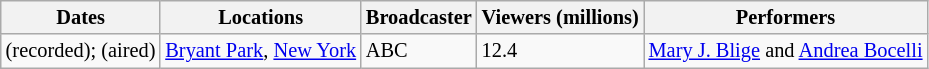<table class="wikitable" style="font-size: 85%">
<tr>
<th>Dates</th>
<th>Locations</th>
<th>Broadcaster</th>
<th>Viewers (millions)</th>
<th>Performers</th>
</tr>
<tr>
<td> (recorded);  (aired)</td>
<td><a href='#'>Bryant Park</a>, <a href='#'>New York</a></td>
<td>ABC</td>
<td>12.4</td>
<td><a href='#'>Mary J. Blige</a> and <a href='#'>Andrea Bocelli</a></td>
</tr>
</table>
